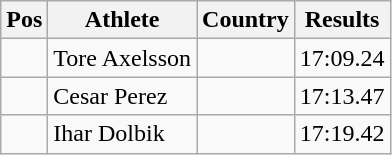<table class="wikitable">
<tr>
<th>Pos</th>
<th>Athlete</th>
<th>Country</th>
<th>Results</th>
</tr>
<tr>
<td align="center"></td>
<td>Tore Axelsson</td>
<td></td>
<td>17:09.24</td>
</tr>
<tr>
<td align="center"></td>
<td>Cesar Perez</td>
<td></td>
<td>17:13.47</td>
</tr>
<tr>
<td align="center"></td>
<td>Ihar Dolbik</td>
<td></td>
<td>17:19.42</td>
</tr>
</table>
